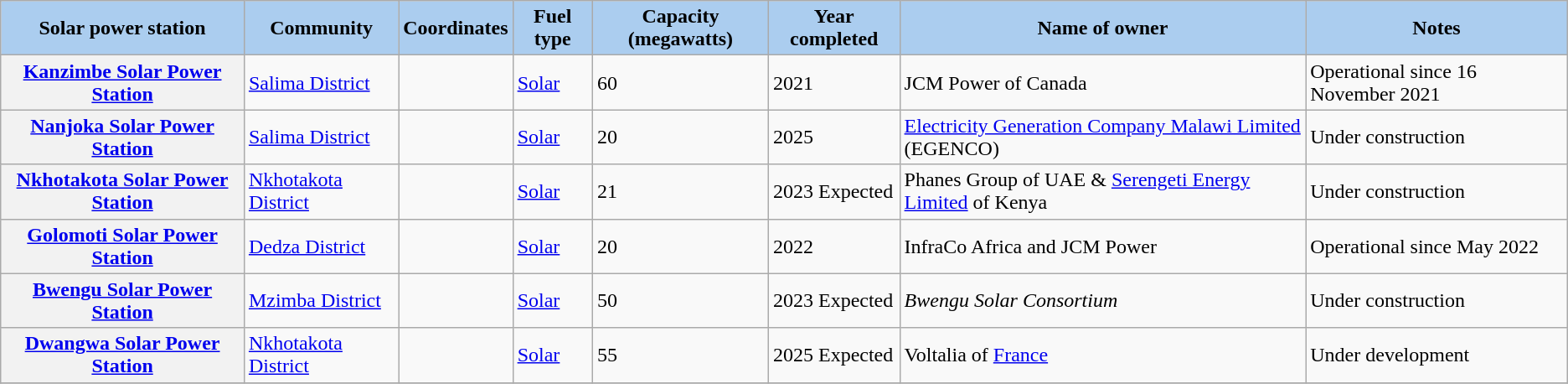<table class="wikitable sortable">
<tr>
<th style="background-color:#ABCDEF;">Solar power station</th>
<th style="background-color:#ABCDEF;">Community</th>
<th style="background-color:#ABCDEF;">Coordinates</th>
<th style="background-color:#ABCDEF;">Fuel type</th>
<th data-sort-type="number" style="background-color:#ABCDEF;">Capacity (megawatts)</th>
<th style="background-color:#ABCDEF;">Year completed</th>
<th style="background-color:#ABCDEF;">Name of owner</th>
<th style="background-color:#ABCDEF;">Notes</th>
</tr>
<tr>
<th><a href='#'>Kanzimbe Solar Power Station</a></th>
<td><a href='#'>Salima District</a></td>
<td></td>
<td><a href='#'>Solar</a></td>
<td>60</td>
<td>2021</td>
<td>JCM Power of Canada</td>
<td>Operational since 16 November 2021</td>
</tr>
<tr>
<th><a href='#'>Nanjoka Solar Power Station</a></th>
<td><a href='#'>Salima District</a></td>
<td></td>
<td><a href='#'>Solar</a></td>
<td>20</td>
<td>2025</td>
<td><a href='#'>Electricity Generation Company Malawi Limited</a> (EGENCO)</td>
<td>Under construction</td>
</tr>
<tr>
<th><a href='#'>Nkhotakota Solar Power Station</a></th>
<td><a href='#'>Nkhotakota District</a></td>
<td></td>
<td><a href='#'>Solar</a></td>
<td>21</td>
<td>2023 Expected</td>
<td>Phanes Group of UAE & <a href='#'>Serengeti Energy Limited</a> of Kenya</td>
<td>Under construction</td>
</tr>
<tr>
<th><a href='#'>Golomoti Solar Power Station</a></th>
<td><a href='#'>Dedza District</a></td>
<td></td>
<td><a href='#'>Solar</a></td>
<td>20</td>
<td>2022</td>
<td>InfraCo Africa and JCM Power</td>
<td>Operational since May 2022</td>
</tr>
<tr>
<th><a href='#'>Bwengu Solar Power Station</a></th>
<td><a href='#'>Mzimba District</a></td>
<td></td>
<td><a href='#'>Solar</a></td>
<td>50</td>
<td>2023 Expected</td>
<td><em>Bwengu Solar Consortium</em></td>
<td>Under construction</td>
</tr>
<tr>
<th><a href='#'>Dwangwa Solar Power Station</a></th>
<td><a href='#'>Nkhotakota District</a></td>
<td></td>
<td><a href='#'>Solar</a></td>
<td>55</td>
<td>2025 Expected</td>
<td>Voltalia of <a href='#'>France</a></td>
<td>Under development</td>
</tr>
<tr>
</tr>
</table>
